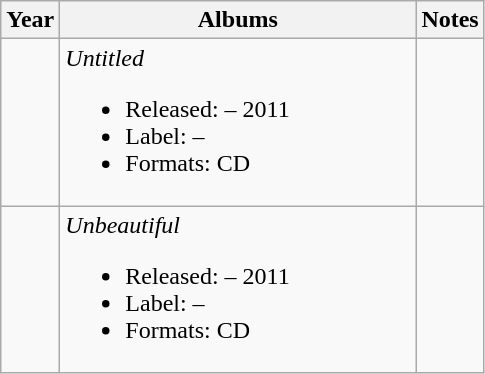<table class="wikitable">
<tr>
<th>Year</th>
<th style="width:230px;">Albums</th>
<th>Notes</th>
</tr>
<tr>
<td></td>
<td><em>Untitled</em><br><ul><li>Released: – 2011</li><li>Label: –</li><li>Formats: CD</li></ul></td>
<td><br></td>
</tr>
<tr>
<td></td>
<td><em>Unbeautiful</em><br><ul><li>Released: – 2011</li><li>Label: –</li><li>Formats: CD</li></ul></td>
<td><br></td>
</tr>
</table>
